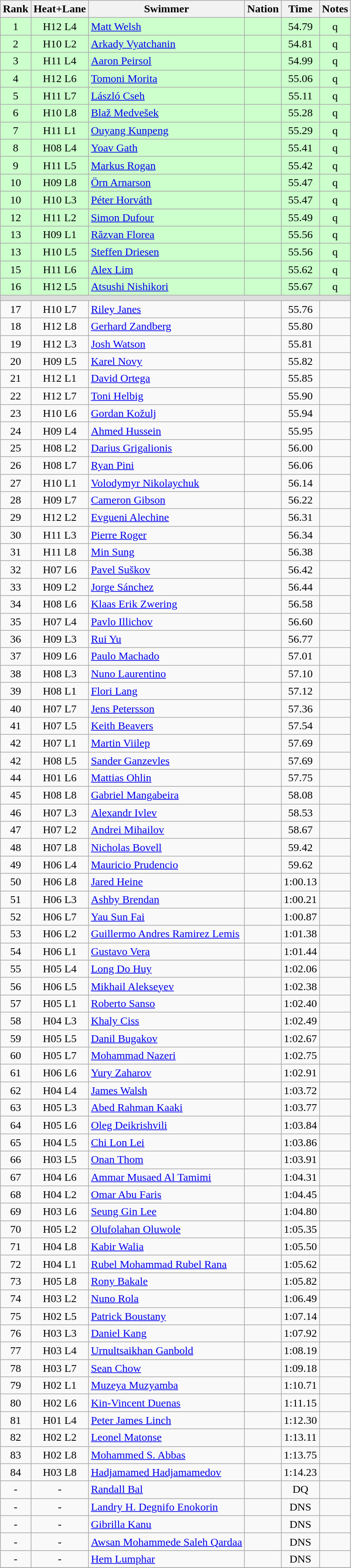<table class="wikitable sortable" style="text-align:center">
<tr>
<th>Rank</th>
<th>Heat+Lane</th>
<th>Swimmer</th>
<th>Nation</th>
<th>Time</th>
<th>Notes</th>
</tr>
<tr bgcolor=ccffcc>
<td>1</td>
<td>H12 L4</td>
<td align=left><a href='#'>Matt Welsh</a></td>
<td align=left></td>
<td>54.79</td>
<td>q</td>
</tr>
<tr bgcolor=ccffcc>
<td>2</td>
<td>H10 L2</td>
<td align=left><a href='#'>Arkady Vyatchanin</a></td>
<td align=left></td>
<td>54.81</td>
<td>q</td>
</tr>
<tr bgcolor=ccffcc>
<td>3</td>
<td>H11 L4</td>
<td align=left><a href='#'>Aaron Peirsol</a></td>
<td align=left></td>
<td>54.99</td>
<td>q</td>
</tr>
<tr bgcolor=ccffcc>
<td>4</td>
<td>H12 L6</td>
<td align=left><a href='#'>Tomoni Morita</a></td>
<td align=left></td>
<td>55.06</td>
<td>q</td>
</tr>
<tr bgcolor=ccffcc>
<td>5</td>
<td>H11 L7</td>
<td align=left><a href='#'>László Cseh</a></td>
<td align=left></td>
<td>55.11</td>
<td>q</td>
</tr>
<tr bgcolor=ccffcc>
<td>6</td>
<td>H10 L8</td>
<td align=left><a href='#'>Blaž Medvešek</a></td>
<td align=left></td>
<td>55.28</td>
<td>q</td>
</tr>
<tr bgcolor=ccffcc>
<td>7</td>
<td>H11 L1</td>
<td align=left><a href='#'>Ouyang Kunpeng</a></td>
<td align=left></td>
<td>55.29</td>
<td>q</td>
</tr>
<tr bgcolor=ccffcc>
<td>8</td>
<td>H08 L4</td>
<td align=left><a href='#'>Yoav Gath</a></td>
<td align=left></td>
<td>55.41</td>
<td>q</td>
</tr>
<tr bgcolor=ccffcc>
<td>9</td>
<td>H11 L5</td>
<td align=left><a href='#'>Markus Rogan</a></td>
<td align=left></td>
<td>55.42</td>
<td>q</td>
</tr>
<tr bgcolor=ccffcc>
<td>10</td>
<td>H09 L8</td>
<td align=left><a href='#'>Örn Arnarson</a></td>
<td align=left></td>
<td>55.47</td>
<td>q</td>
</tr>
<tr bgcolor=ccffcc>
<td>10</td>
<td>H10 L3</td>
<td align=left><a href='#'>Péter Horváth</a></td>
<td align=left></td>
<td>55.47</td>
<td>q</td>
</tr>
<tr bgcolor=ccffcc>
<td>12</td>
<td>H11 L2</td>
<td align=left><a href='#'>Simon Dufour</a></td>
<td align=left></td>
<td>55.49</td>
<td>q</td>
</tr>
<tr bgcolor=ccffcc>
<td>13</td>
<td>H09 L1</td>
<td align=left><a href='#'>Răzvan Florea</a></td>
<td align=left></td>
<td>55.56</td>
<td>q</td>
</tr>
<tr bgcolor=ccffcc>
<td>13</td>
<td>H10 L5</td>
<td align=left><a href='#'>Steffen Driesen</a></td>
<td align=left></td>
<td>55.56</td>
<td>q</td>
</tr>
<tr bgcolor=ccffcc>
<td>15</td>
<td>H11 L6</td>
<td align=left><a href='#'>Alex Lim</a></td>
<td align=left></td>
<td>55.62</td>
<td>q</td>
</tr>
<tr bgcolor=ccffcc>
<td>16</td>
<td>H12 L5</td>
<td align=left><a href='#'>Atsushi Nishikori</a></td>
<td align=left></td>
<td>55.67</td>
<td>q</td>
</tr>
<tr bgcolor=#DDDDDD>
<td colspan=6></td>
</tr>
<tr>
<td>17</td>
<td>H10 L7</td>
<td align=left><a href='#'>Riley Janes</a></td>
<td align=left></td>
<td>55.76</td>
<td></td>
</tr>
<tr>
<td>18</td>
<td>H12 L8</td>
<td align=left><a href='#'>Gerhard Zandberg</a></td>
<td align=left></td>
<td>55.80</td>
<td></td>
</tr>
<tr>
<td>19</td>
<td>H12 L3</td>
<td align=left><a href='#'>Josh Watson</a></td>
<td align=left></td>
<td>55.81</td>
<td></td>
</tr>
<tr>
<td>20</td>
<td>H09 L5</td>
<td align=left><a href='#'>Karel Novy</a></td>
<td align=left></td>
<td>55.82</td>
<td></td>
</tr>
<tr>
<td>21</td>
<td>H12 L1</td>
<td align=left><a href='#'>David Ortega</a></td>
<td align=left></td>
<td>55.85</td>
<td></td>
</tr>
<tr>
<td>22</td>
<td>H12 L7</td>
<td align=left><a href='#'>Toni Helbig</a></td>
<td align=left></td>
<td>55.90</td>
<td></td>
</tr>
<tr>
<td>23</td>
<td>H10 L6</td>
<td align=left><a href='#'>Gordan Kožulj</a></td>
<td align=left></td>
<td>55.94</td>
<td></td>
</tr>
<tr>
<td>24</td>
<td>H09 L4</td>
<td align=left><a href='#'>Ahmed Hussein</a></td>
<td align=left></td>
<td>55.95</td>
<td></td>
</tr>
<tr>
<td>25</td>
<td>H08 L2</td>
<td align=left><a href='#'>Darius Grigalionis</a></td>
<td align=left></td>
<td>56.00</td>
<td></td>
</tr>
<tr>
<td>26</td>
<td>H08 L7</td>
<td align=left><a href='#'>Ryan Pini</a></td>
<td align=left></td>
<td>56.06</td>
<td></td>
</tr>
<tr>
<td>27</td>
<td>H10 L1</td>
<td align=left><a href='#'>Volodymyr Nikolaychuk</a></td>
<td align=left></td>
<td>56.14</td>
<td></td>
</tr>
<tr>
<td>28</td>
<td>H09 L7</td>
<td align=left><a href='#'>Cameron Gibson</a></td>
<td align=left></td>
<td>56.22</td>
<td></td>
</tr>
<tr>
<td>29</td>
<td>H12 L2</td>
<td align=left><a href='#'>Evgueni Alechine</a></td>
<td align=left></td>
<td>56.31</td>
<td></td>
</tr>
<tr>
<td>30</td>
<td>H11 L3</td>
<td align=left><a href='#'>Pierre Roger</a></td>
<td align=left></td>
<td>56.34</td>
<td></td>
</tr>
<tr>
<td>31</td>
<td>H11 L8</td>
<td align=left><a href='#'>Min Sung</a></td>
<td align=left></td>
<td>56.38</td>
<td></td>
</tr>
<tr>
<td>32</td>
<td>H07 L6</td>
<td align=left><a href='#'>Pavel Suškov</a></td>
<td align=left></td>
<td>56.42</td>
<td></td>
</tr>
<tr>
<td>33</td>
<td>H09 L2</td>
<td align=left><a href='#'>Jorge Sánchez</a></td>
<td align=left></td>
<td>56.44</td>
<td></td>
</tr>
<tr>
<td>34</td>
<td>H08 L6</td>
<td align=left><a href='#'>Klaas Erik Zwering</a></td>
<td align=left></td>
<td>56.58</td>
<td></td>
</tr>
<tr>
<td>35</td>
<td>H07 L4</td>
<td align=left><a href='#'>Pavlo Illichov</a></td>
<td align=left></td>
<td>56.60</td>
<td></td>
</tr>
<tr>
<td>36</td>
<td>H09 L3</td>
<td align=left><a href='#'>Rui Yu</a></td>
<td align=left></td>
<td>56.77</td>
<td></td>
</tr>
<tr>
<td>37</td>
<td>H09 L6</td>
<td align=left><a href='#'>Paulo Machado</a></td>
<td align=left></td>
<td>57.01</td>
<td></td>
</tr>
<tr>
<td>38</td>
<td>H08 L3</td>
<td align=left><a href='#'>Nuno Laurentino</a></td>
<td align=left></td>
<td>57.10</td>
<td></td>
</tr>
<tr>
<td>39</td>
<td>H08 L1</td>
<td align=left><a href='#'>Flori Lang</a></td>
<td align=left></td>
<td>57.12</td>
<td></td>
</tr>
<tr>
<td>40</td>
<td>H07 L7</td>
<td align=left><a href='#'>Jens Petersson</a></td>
<td align=left></td>
<td>57.36</td>
<td></td>
</tr>
<tr>
<td>41</td>
<td>H07 L5</td>
<td align=left><a href='#'>Keith Beavers</a></td>
<td align=left></td>
<td>57.54</td>
<td></td>
</tr>
<tr>
<td>42</td>
<td>H07 L1</td>
<td align=left><a href='#'>Martin Viilep</a></td>
<td align=left></td>
<td>57.69</td>
<td></td>
</tr>
<tr>
<td>42</td>
<td>H08 L5</td>
<td align=left><a href='#'>Sander Ganzevles</a></td>
<td align=left></td>
<td>57.69</td>
<td></td>
</tr>
<tr>
<td>44</td>
<td>H01 L6</td>
<td align=left><a href='#'>Mattias Ohlin</a></td>
<td align=left></td>
<td>57.75</td>
<td></td>
</tr>
<tr>
<td>45</td>
<td>H08 L8</td>
<td align=left><a href='#'>Gabriel Mangabeira</a></td>
<td align=left></td>
<td>58.08</td>
<td></td>
</tr>
<tr>
<td>46</td>
<td>H07 L3</td>
<td align=left><a href='#'>Alexandr Ivlev</a></td>
<td align=left></td>
<td>58.53</td>
<td></td>
</tr>
<tr>
<td>47</td>
<td>H07 L2</td>
<td align=left><a href='#'>Andrei Mihailov</a></td>
<td align=left></td>
<td>58.67</td>
<td></td>
</tr>
<tr>
<td>48</td>
<td>H07 L8</td>
<td align=left><a href='#'>Nicholas Bovell</a></td>
<td align=left></td>
<td>59.42</td>
<td></td>
</tr>
<tr>
<td>49</td>
<td>H06 L4</td>
<td align=left><a href='#'>Mauricio Prudencio</a></td>
<td align=left></td>
<td>59.62</td>
<td></td>
</tr>
<tr>
<td>50</td>
<td>H06 L8</td>
<td align=left><a href='#'>Jared Heine</a></td>
<td align=left></td>
<td>1:00.13</td>
<td></td>
</tr>
<tr>
<td>51</td>
<td>H06 L3</td>
<td align=left><a href='#'>Ashby Brendan</a></td>
<td align=left></td>
<td>1:00.21</td>
<td></td>
</tr>
<tr>
<td>52</td>
<td>H06 L7</td>
<td align=left><a href='#'>Yau Sun Fai</a></td>
<td align=left></td>
<td>1:00.87</td>
<td></td>
</tr>
<tr>
<td>53</td>
<td>H06 L2</td>
<td align=left><a href='#'>Guillermo Andres Ramirez Lemis</a></td>
<td align=left></td>
<td>1:01.38</td>
<td></td>
</tr>
<tr>
<td>54</td>
<td>H06 L1</td>
<td align=left><a href='#'>Gustavo Vera</a></td>
<td align=left></td>
<td>1:01.44</td>
<td></td>
</tr>
<tr>
<td>55</td>
<td>H05 L4</td>
<td align=left><a href='#'>Long Do Huy</a></td>
<td align=left></td>
<td>1:02.06</td>
<td></td>
</tr>
<tr>
<td>56</td>
<td>H06 L5</td>
<td align=left><a href='#'>Mikhail Alekseyev</a></td>
<td align=left></td>
<td>1:02.38</td>
<td></td>
</tr>
<tr>
<td>57</td>
<td>H05 L1</td>
<td align=left><a href='#'>Roberto Sanso</a></td>
<td align=left></td>
<td>1:02.40</td>
<td></td>
</tr>
<tr>
<td>58</td>
<td>H04 L3</td>
<td align=left><a href='#'>Khaly Ciss</a></td>
<td align=left></td>
<td>1:02.49</td>
<td></td>
</tr>
<tr>
<td>59</td>
<td>H05 L5</td>
<td align=left><a href='#'>Danil Bugakov</a></td>
<td align=left></td>
<td>1:02.67</td>
<td></td>
</tr>
<tr>
<td>60</td>
<td>H05 L7</td>
<td align=left><a href='#'>Mohammad Nazeri</a></td>
<td align=left></td>
<td>1:02.75</td>
<td></td>
</tr>
<tr>
<td>61</td>
<td>H06 L6</td>
<td align=left><a href='#'>Yury Zaharov</a></td>
<td align=left></td>
<td>1:02.91</td>
<td></td>
</tr>
<tr>
<td>62</td>
<td>H04 L4</td>
<td align=left><a href='#'>James Walsh</a></td>
<td align=left></td>
<td>1:03.72</td>
<td></td>
</tr>
<tr>
<td>63</td>
<td>H05 L3</td>
<td align=left><a href='#'>Abed Rahman Kaaki</a></td>
<td align=left></td>
<td>1:03.77</td>
<td></td>
</tr>
<tr>
<td>64</td>
<td>H05 L6</td>
<td align=left><a href='#'>Oleg Deikrishvili</a></td>
<td align=left></td>
<td>1:03.84</td>
<td></td>
</tr>
<tr>
<td>65</td>
<td>H04 L5</td>
<td align=left><a href='#'>Chi Lon Lei</a></td>
<td align=left></td>
<td>1:03.86</td>
<td></td>
</tr>
<tr>
<td>66</td>
<td>H03 L5</td>
<td align=left><a href='#'>Onan Thom</a></td>
<td align=left></td>
<td>1:03.91</td>
<td></td>
</tr>
<tr>
<td>67</td>
<td>H04 L6</td>
<td align=left><a href='#'>Ammar Musaed Al Tamimi</a></td>
<td align=left></td>
<td>1:04.31</td>
<td></td>
</tr>
<tr>
<td>68</td>
<td>H04 L2</td>
<td align=left><a href='#'>Omar Abu Faris</a></td>
<td align=left></td>
<td>1:04.45</td>
<td></td>
</tr>
<tr>
<td>69</td>
<td>H03 L6</td>
<td align=left><a href='#'>Seung Gin Lee</a></td>
<td align=left></td>
<td>1:04.80</td>
<td></td>
</tr>
<tr>
<td>70</td>
<td>H05 L2</td>
<td align=left><a href='#'>Olufolahan Oluwole</a></td>
<td align=left></td>
<td>1:05.35</td>
<td></td>
</tr>
<tr>
<td>71</td>
<td>H04 L8</td>
<td align=left><a href='#'>Kabir Walia</a></td>
<td align=left></td>
<td>1:05.50</td>
<td></td>
</tr>
<tr>
<td>72</td>
<td>H04 L1</td>
<td align=left><a href='#'>Rubel Mohammad Rubel Rana</a></td>
<td align=left></td>
<td>1:05.62</td>
<td></td>
</tr>
<tr>
<td>73</td>
<td>H05 L8</td>
<td align=left><a href='#'>Rony Bakale</a></td>
<td align=left></td>
<td>1:05.82</td>
<td></td>
</tr>
<tr>
<td>74</td>
<td>H03 L2</td>
<td align=left><a href='#'>Nuno Rola</a></td>
<td align=left></td>
<td>1:06.49</td>
<td></td>
</tr>
<tr>
<td>75</td>
<td>H02 L5</td>
<td align=left><a href='#'>Patrick Boustany</a></td>
<td align=left></td>
<td>1:07.14</td>
<td></td>
</tr>
<tr>
<td>76</td>
<td>H03 L3</td>
<td align=left><a href='#'>Daniel Kang</a></td>
<td align=left></td>
<td>1:07.92</td>
<td></td>
</tr>
<tr>
<td>77</td>
<td>H03 L4</td>
<td align=left><a href='#'>Urnultsaikhan Ganbold</a></td>
<td align=left></td>
<td>1:08.19</td>
<td></td>
</tr>
<tr>
<td>78</td>
<td>H03 L7</td>
<td align=left><a href='#'>Sean Chow</a></td>
<td align=left></td>
<td>1:09.18</td>
<td></td>
</tr>
<tr>
<td>79</td>
<td>H02 L1</td>
<td align=left><a href='#'>Muzeya Muzyamba</a></td>
<td align=left></td>
<td>1:10.71</td>
<td></td>
</tr>
<tr>
<td>80</td>
<td>H02 L6</td>
<td align=left><a href='#'>Kin-Vincent Duenas</a></td>
<td align=left></td>
<td>1:11.15</td>
<td></td>
</tr>
<tr>
<td>81</td>
<td>H01 L4</td>
<td align=left><a href='#'>Peter James Linch</a></td>
<td align=left></td>
<td>1:12.30</td>
<td></td>
</tr>
<tr>
<td>82</td>
<td>H02 L2</td>
<td align=left><a href='#'>Leonel Matonse</a></td>
<td align=left></td>
<td>1:13.11</td>
<td></td>
</tr>
<tr>
<td>83</td>
<td>H02 L8</td>
<td align=left><a href='#'>Mohammed S. Abbas</a></td>
<td align=left></td>
<td>1:13.75</td>
<td></td>
</tr>
<tr>
<td>84</td>
<td>H03 L8</td>
<td align=left><a href='#'>Hadjamamed Hadjamamedov</a></td>
<td align=left></td>
<td>1:14.23</td>
<td></td>
</tr>
<tr>
<td>-</td>
<td>-</td>
<td align=left><a href='#'>Randall Bal</a></td>
<td align=left></td>
<td>DQ</td>
<td></td>
</tr>
<tr>
<td>-</td>
<td>-</td>
<td align=left><a href='#'>Landry H. Degnifo Enokorin</a></td>
<td align=left></td>
<td>DNS</td>
<td></td>
</tr>
<tr>
<td>-</td>
<td>-</td>
<td align=left><a href='#'>Gibrilla Kanu</a></td>
<td align=left></td>
<td>DNS</td>
<td></td>
</tr>
<tr>
<td>-</td>
<td>-</td>
<td align=left><a href='#'>Awsan Mohammede Saleh Qardaa</a></td>
<td align=left></td>
<td>DNS</td>
<td></td>
</tr>
<tr>
<td>-</td>
<td>-</td>
<td align=left><a href='#'>Hem Lumphar</a></td>
<td align=left></td>
<td>DNS</td>
<td></td>
</tr>
<tr>
</tr>
</table>
